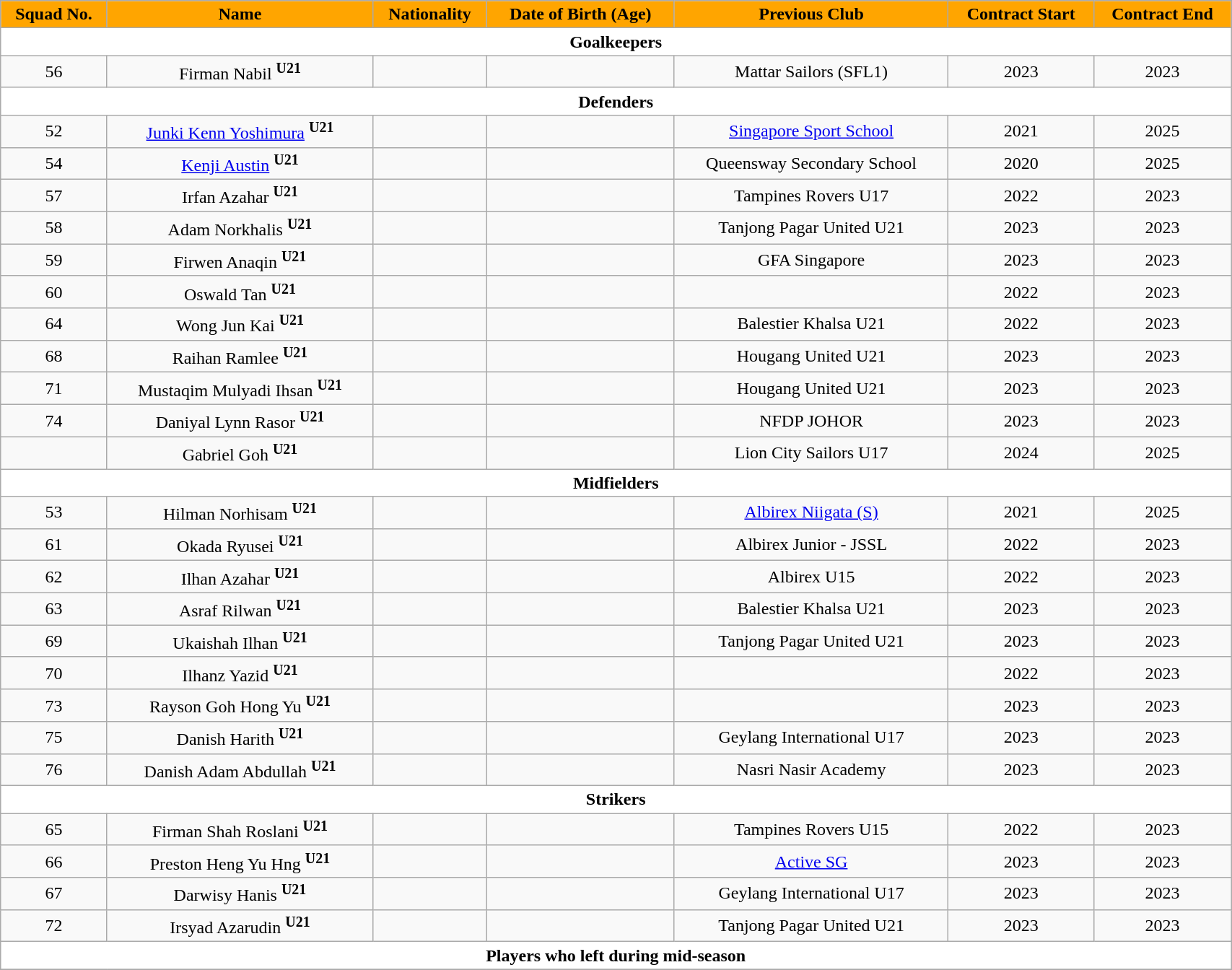<table class="wikitable" style="text-align:center; font-size:100%; width:90%;">
<tr>
<th style="background:#FFA500; color:black; text-align:center;">Squad No.</th>
<th style="background:#FFA500; color:black; text-align:center;">Name</th>
<th style="background:#FFA500; color:black; text-align:center;">Nationality</th>
<th style="background:#FFA500; color:black; text-align:center;">Date of Birth (Age)</th>
<th style="background:#FFA500; color:black; text-align:center;">Previous Club</th>
<th style="background:#FFA500; color:black; text-align:center;">Contract Start</th>
<th style="background:#FFA500; color:black; text-align:center;">Contract End</th>
</tr>
<tr>
<th colspan="8" style="background:white; text-align:center">Goalkeepers</th>
</tr>
<tr>
<td>56</td>
<td>Firman Nabil <sup><strong>U21</strong></sup></td>
<td></td>
<td></td>
<td> Mattar Sailors (SFL1)</td>
<td>2023</td>
<td>2023</td>
</tr>
<tr>
<th colspan="8" style="background:white; text-align:center">Defenders</th>
</tr>
<tr>
<td>52</td>
<td><a href='#'>Junki Kenn Yoshimura</a> <sup><strong>U21</strong></sup></td>
<td></td>
<td></td>
<td> <a href='#'>Singapore Sport School</a></td>
<td>2021</td>
<td>2025</td>
</tr>
<tr>
<td>54</td>
<td><a href='#'>Kenji Austin</a> <sup><strong>U21</strong></sup></td>
<td></td>
<td></td>
<td> Queensway Secondary School</td>
<td>2020</td>
<td>2025</td>
</tr>
<tr>
<td>57</td>
<td>Irfan Azahar <sup><strong>U21</strong></sup></td>
<td></td>
<td></td>
<td> Tampines Rovers U17</td>
<td>2022</td>
<td>2023</td>
</tr>
<tr>
<td>58</td>
<td>Adam Norkhalis <sup><strong>U21</strong></sup></td>
<td></td>
<td></td>
<td> Tanjong Pagar United U21</td>
<td>2023</td>
<td>2023</td>
</tr>
<tr>
<td>59</td>
<td>Firwen Anaqin <sup><strong>U21</strong></sup></td>
<td></td>
<td></td>
<td> GFA Singapore</td>
<td>2023</td>
<td>2023</td>
</tr>
<tr>
<td>60</td>
<td>Oswald Tan <sup><strong>U21</strong></sup></td>
<td></td>
<td></td>
<td></td>
<td>2022</td>
<td>2023</td>
</tr>
<tr>
<td>64</td>
<td>Wong Jun Kai <sup><strong>U21</strong></sup></td>
<td></td>
<td></td>
<td> Balestier Khalsa U21</td>
<td>2022</td>
<td>2023</td>
</tr>
<tr>
<td>68</td>
<td>Raihan Ramlee <sup><strong>U21</strong></sup></td>
<td></td>
<td></td>
<td> Hougang United U21</td>
<td>2023</td>
<td>2023</td>
</tr>
<tr>
<td>71</td>
<td>Mustaqim Mulyadi Ihsan <sup><strong>U21</strong></sup></td>
<td></td>
<td></td>
<td> Hougang United U21</td>
<td>2023</td>
<td>2023</td>
</tr>
<tr>
<td>74</td>
<td>Daniyal Lynn Rasor <sup><strong>U21</strong></sup></td>
<td></td>
<td></td>
<td> NFDP JOHOR</td>
<td>2023</td>
<td>2023</td>
</tr>
<tr>
<td></td>
<td>Gabriel Goh <sup><strong>U21</strong></sup></td>
<td></td>
<td></td>
<td> Lion City Sailors U17</td>
<td>2024</td>
<td>2025</td>
</tr>
<tr>
<th colspan="8" style="background:white; text-align:center">Midfielders</th>
</tr>
<tr>
<td>53</td>
<td>Hilman Norhisam <sup><strong>U21</strong></sup></td>
<td></td>
<td></td>
<td> <a href='#'>Albirex Niigata (S)</a></td>
<td>2021</td>
<td>2025</td>
</tr>
<tr>
<td>61</td>
<td>Okada Ryusei <sup><strong>U21</strong></sup></td>
<td></td>
<td></td>
<td> Albirex Junior - JSSL</td>
<td>2022</td>
<td>2023</td>
</tr>
<tr>
<td>62</td>
<td>Ilhan Azahar <sup><strong>U21</strong></sup></td>
<td></td>
<td></td>
<td> Albirex U15</td>
<td>2022</td>
<td>2023</td>
</tr>
<tr>
<td>63</td>
<td>Asraf Rilwan <sup><strong>U21</strong></sup></td>
<td></td>
<td></td>
<td> Balestier Khalsa U21</td>
<td>2023</td>
<td>2023</td>
</tr>
<tr>
<td>69</td>
<td>Ukaishah Ilhan <sup><strong>U21</strong></sup></td>
<td></td>
<td></td>
<td> Tanjong Pagar United U21</td>
<td>2023</td>
<td>2023</td>
</tr>
<tr>
<td>70</td>
<td>Ilhanz Yazid <sup><strong>U21</strong></sup></td>
<td></td>
<td></td>
<td></td>
<td>2022</td>
<td>2023</td>
</tr>
<tr>
<td>73</td>
<td>Rayson Goh Hong Yu <sup><strong>U21</strong></sup></td>
<td></td>
<td></td>
<td></td>
<td>2023</td>
<td>2023</td>
</tr>
<tr>
<td>75</td>
<td>Danish Harith <sup><strong>U21</strong></sup></td>
<td></td>
<td></td>
<td> Geylang International U17</td>
<td>2023</td>
<td>2023</td>
</tr>
<tr>
<td>76</td>
<td>Danish Adam Abdullah <sup><strong>U21</strong></sup></td>
<td></td>
<td></td>
<td> Nasri Nasir Academy</td>
<td>2023</td>
<td>2023</td>
</tr>
<tr>
<th colspan="8" style="background:white; text-align:center">Strikers</th>
</tr>
<tr>
<td>65</td>
<td>Firman Shah Roslani <sup><strong>U21</strong></sup></td>
<td></td>
<td></td>
<td> Tampines Rovers U15</td>
<td>2022</td>
<td>2023</td>
</tr>
<tr>
<td>66</td>
<td>Preston Heng Yu Hng <sup><strong>U21</strong></sup></td>
<td></td>
<td></td>
<td> <a href='#'>Active SG</a></td>
<td>2023</td>
<td>2023</td>
</tr>
<tr>
<td>67</td>
<td>Darwisy Hanis <sup><strong>U21</strong></sup></td>
<td></td>
<td></td>
<td> Geylang International U17</td>
<td>2023</td>
<td>2023</td>
</tr>
<tr>
<td>72</td>
<td>Irsyad Azarudin <sup><strong>U21</strong></sup></td>
<td></td>
<td></td>
<td> Tanjong Pagar United U21</td>
<td>2023</td>
<td>2023</td>
</tr>
<tr>
<th colspan="8" style="background:white; text-align:center">Players who left during mid-season</th>
</tr>
<tr>
</tr>
</table>
